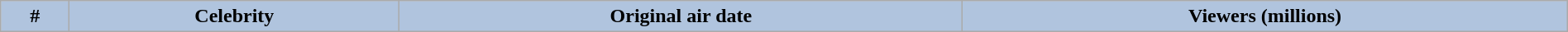<table class="wikitable plainrowheaders sortable" style="width:100%; margin:auto; background:#fff;">
<tr style="background:#b0c4de;">
<th scope="col" style="background:#b0c4de; width:3em;">#</th>
<th scope="col" style="background:#b0c4de;">Celebrity</th>
<th scope="col" style="background:#b0c4de;">Original air date</th>
<th scope="col" style="background:#b0c4de;">Viewers (millions)<br>








</th>
</tr>
</table>
